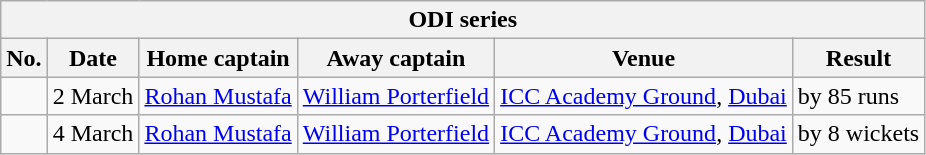<table class="wikitable">
<tr>
<th colspan="6">ODI series</th>
</tr>
<tr>
<th>No.</th>
<th>Date</th>
<th>Home captain</th>
<th>Away captain</th>
<th>Venue</th>
<th>Result</th>
</tr>
<tr>
<td></td>
<td>2 March</td>
<td><a href='#'>Rohan Mustafa</a></td>
<td><a href='#'>William Porterfield</a></td>
<td><a href='#'>ICC Academy Ground</a>, <a href='#'>Dubai</a></td>
<td> by 85 runs</td>
</tr>
<tr>
<td></td>
<td>4 March</td>
<td><a href='#'>Rohan Mustafa</a></td>
<td><a href='#'>William Porterfield</a></td>
<td><a href='#'>ICC Academy Ground</a>, <a href='#'>Dubai</a></td>
<td> by 8 wickets</td>
</tr>
</table>
